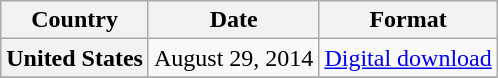<table class="wikitable plainrowheaders">
<tr>
<th scope="col">Country</th>
<th scope="col">Date</th>
<th scope="col">Format</th>
</tr>
<tr>
<th scope="row">United States</th>
<td rowspan="1">August 29, 2014</td>
<td rowspan="1"><a href='#'>Digital download</a></td>
</tr>
<tr>
</tr>
</table>
